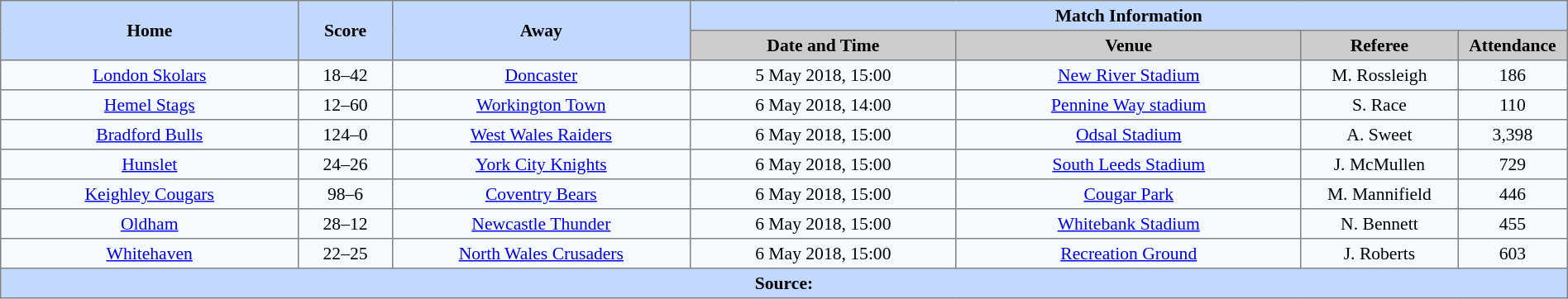<table border=1 style="border-collapse:collapse; font-size:90%; text-align:center;" cellpadding=3 cellspacing=0 width=100%>
<tr bgcolor=#C1D8FF>
<th rowspan=2 width=19%>Home</th>
<th rowspan=2 width=6%>Score</th>
<th rowspan=2 width=19%>Away</th>
<th colspan=4>Match Information</th>
</tr>
<tr bgcolor=#CCCCCC>
<th width=17%>Date and Time</th>
<th width=22%>Venue</th>
<th width=10%>Referee</th>
<th width=7%>Attendance</th>
</tr>
<tr bgcolor=#F5FAFF>
<td> <a href='#'>London Skolars</a></td>
<td>18–42</td>
<td> <a href='#'>Doncaster</a></td>
<td>5 May 2018, 15:00</td>
<td><a href='#'>New River Stadium</a></td>
<td>M. Rossleigh</td>
<td>186</td>
</tr>
<tr bgcolor=#F5FAFF>
<td> <a href='#'>Hemel Stags</a></td>
<td>12–60</td>
<td> <a href='#'>Workington Town</a></td>
<td>6 May 2018, 14:00</td>
<td><a href='#'>Pennine Way stadium</a></td>
<td>S. Race</td>
<td>110</td>
</tr>
<tr bgcolor=#F5FAFF>
<td> <a href='#'>Bradford Bulls</a></td>
<td>124–0</td>
<td> <a href='#'>West Wales Raiders</a></td>
<td>6 May 2018, 15:00</td>
<td><a href='#'>Odsal Stadium</a></td>
<td>A. Sweet</td>
<td>3,398</td>
</tr>
<tr bgcolor=#F5FAFF>
<td> <a href='#'>Hunslet</a></td>
<td>24–26</td>
<td> <a href='#'>York City Knights</a></td>
<td>6 May 2018, 15:00</td>
<td><a href='#'>South Leeds Stadium</a></td>
<td>J. McMullen</td>
<td>729</td>
</tr>
<tr bgcolor=#F5FAFF>
<td> <a href='#'>Keighley Cougars</a></td>
<td>98–6</td>
<td> <a href='#'>Coventry Bears</a></td>
<td>6 May 2018, 15:00</td>
<td><a href='#'>Cougar Park</a></td>
<td>M. Mannifield</td>
<td>446</td>
</tr>
<tr bgcolor=#F5FAFF>
<td> <a href='#'>Oldham</a></td>
<td>28–12</td>
<td> <a href='#'>Newcastle Thunder</a></td>
<td>6 May 2018, 15:00</td>
<td><a href='#'>Whitebank Stadium</a></td>
<td>N. Bennett</td>
<td>455</td>
</tr>
<tr bgcolor=#F5FAFF>
<td> <a href='#'>Whitehaven</a></td>
<td>22–25</td>
<td> <a href='#'>North Wales Crusaders</a></td>
<td>6 May 2018, 15:00</td>
<td><a href='#'>Recreation Ground</a></td>
<td>J. Roberts</td>
<td>603</td>
</tr>
<tr bgcolor=#C1D8FF>
<th colspan=7>Source:</th>
</tr>
</table>
